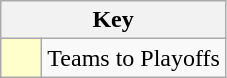<table class="wikitable" style="text-align: center;">
<tr>
<th colspan=2>Key</th>
</tr>
<tr>
<td style="background:#ffffcc; width:20px;"></td>
<td align=left>Teams to Playoffs</td>
</tr>
</table>
